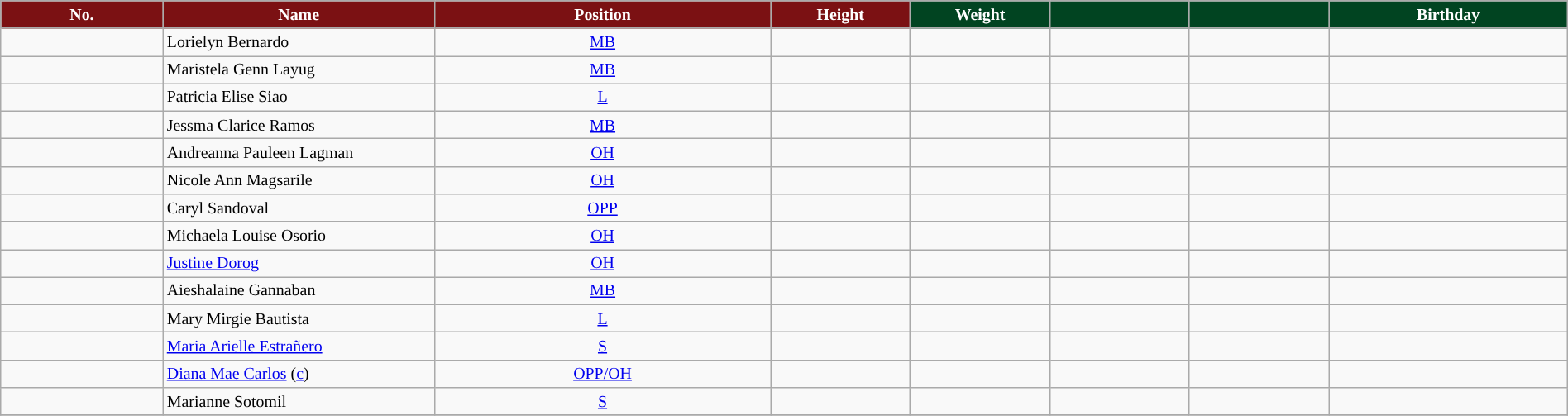<table class="wikitable sortable" style="font-size:83%; text-align:center; width:100%;">
<tr>
<th style="background:#7b1113; color:white; text-align: center">No.</th>
<th style="width:16em; background:#7b1113; color:white;">Name</th>
<th style="background:#7b1113; color:white; text-align: center">Position</th>
<th style="width:8em; background:#7b1113; color:white;">Height</th>
<th style="width:8em; background:#014421; color:white;">Weight</th>
<th style="width:8em; background:#014421; color:white;"></th>
<th style="width:8em; background:#014421; color:white;"></th>
<th style="width:14em; background:#014421; color:white;">Birthday</th>
</tr>
<tr>
<td></td>
<td align=left> Lorielyn Bernardo</td>
<td><a href='#'>MB</a></td>
<td></td>
<td></td>
<td></td>
<td></td>
<td align=right></td>
</tr>
<tr>
<td></td>
<td align=left> Maristela Genn Layug</td>
<td><a href='#'>MB</a></td>
<td></td>
<td></td>
<td></td>
<td></td>
<td align=right></td>
</tr>
<tr>
<td></td>
<td align=left> Patricia Elise Siao</td>
<td><a href='#'>L</a></td>
<td></td>
<td></td>
<td></td>
<td></td>
<td align=right></td>
</tr>
<tr>
<td></td>
<td align=left> Jessma Clarice Ramos</td>
<td><a href='#'>MB</a></td>
<td></td>
<td></td>
<td></td>
<td></td>
<td align=right></td>
</tr>
<tr>
<td></td>
<td align=left> Andreanna Pauleen Lagman</td>
<td><a href='#'>OH</a></td>
<td></td>
<td></td>
<td></td>
<td></td>
<td align=right></td>
</tr>
<tr>
<td></td>
<td align=left> Nicole Ann Magsarile</td>
<td><a href='#'>OH</a></td>
<td></td>
<td></td>
<td></td>
<td></td>
<td align=right></td>
</tr>
<tr>
<td></td>
<td align=left> Caryl Sandoval</td>
<td><a href='#'>OPP</a></td>
<td></td>
<td></td>
<td></td>
<td></td>
<td align=right></td>
</tr>
<tr>
<td></td>
<td align=left> Michaela Louise Osorio</td>
<td><a href='#'>OH</a></td>
<td></td>
<td></td>
<td></td>
<td></td>
<td align=right></td>
</tr>
<tr>
<td></td>
<td align=left> <a href='#'>Justine Dorog</a></td>
<td><a href='#'>OH</a></td>
<td></td>
<td></td>
<td></td>
<td></td>
<td align=right></td>
</tr>
<tr>
<td></td>
<td align=left> Aieshalaine Gannaban</td>
<td><a href='#'>MB</a></td>
<td></td>
<td></td>
<td></td>
<td></td>
<td align=right></td>
</tr>
<tr>
<td></td>
<td align=left> Mary Mirgie Bautista</td>
<td><a href='#'>L</a></td>
<td></td>
<td></td>
<td></td>
<td></td>
<td align=right></td>
</tr>
<tr>
<td></td>
<td align=left> <a href='#'>Maria Arielle Estrañero</a></td>
<td><a href='#'>S</a></td>
<td></td>
<td></td>
<td></td>
<td></td>
<td align=right></td>
</tr>
<tr>
<td></td>
<td align=left> <a href='#'>Diana Mae Carlos</a> (<a href='#'>c</a>)</td>
<td><a href='#'>OPP/OH</a></td>
<td></td>
<td></td>
<td></td>
<td></td>
<td align=right></td>
</tr>
<tr>
<td></td>
<td align=left> Marianne Sotomil</td>
<td><a href='#'>S</a></td>
<td></td>
<td></td>
<td></td>
<td></td>
<td align=right></td>
</tr>
<tr>
</tr>
</table>
